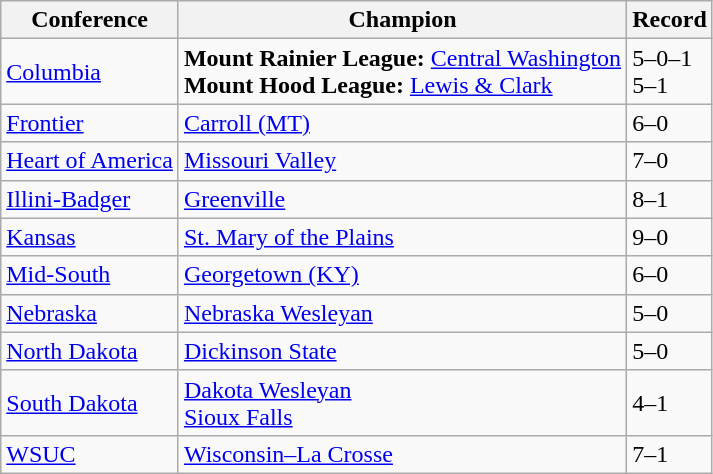<table class="wikitable">
<tr>
<th>Conference</th>
<th>Champion</th>
<th>Record</th>
</tr>
<tr>
<td><a href='#'>Columbia</a></td>
<td><strong>Mount Rainier League:</strong> <a href='#'>Central Washington</a><br><strong>Mount Hood League:</strong> <a href='#'>Lewis & Clark</a></td>
<td>5–0–1<br>5–1</td>
</tr>
<tr>
<td><a href='#'>Frontier</a></td>
<td><a href='#'>Carroll (MT)</a></td>
<td>6–0</td>
</tr>
<tr>
<td><a href='#'>Heart of America</a></td>
<td><a href='#'>Missouri Valley</a></td>
<td>7–0</td>
</tr>
<tr>
<td><a href='#'>Illini-Badger</a></td>
<td><a href='#'>Greenville</a></td>
<td>8–1</td>
</tr>
<tr>
<td><a href='#'>Kansas</a></td>
<td><a href='#'>St. Mary of the Plains</a></td>
<td>9–0</td>
</tr>
<tr>
<td><a href='#'>Mid-South</a></td>
<td><a href='#'>Georgetown (KY)</a></td>
<td>6–0</td>
</tr>
<tr>
<td><a href='#'>Nebraska</a></td>
<td><a href='#'>Nebraska Wesleyan</a></td>
<td>5–0</td>
</tr>
<tr>
<td><a href='#'>North Dakota</a></td>
<td><a href='#'>Dickinson State</a></td>
<td>5–0</td>
</tr>
<tr>
<td><a href='#'>South Dakota</a></td>
<td><a href='#'>Dakota Wesleyan</a><br><a href='#'>Sioux Falls</a></td>
<td>4–1</td>
</tr>
<tr>
<td><a href='#'>WSUC</a></td>
<td><a href='#'>Wisconsin–La Crosse</a></td>
<td>7–1</td>
</tr>
</table>
